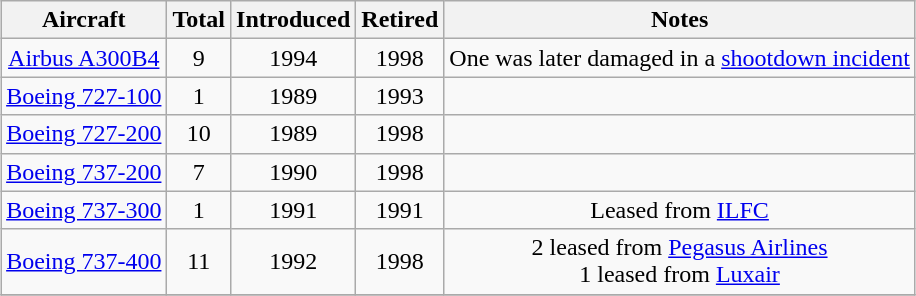<table class="wikitable" style="margin:0.5em auto; text-align:center">
<tr>
<th>Aircraft</th>
<th>Total</th>
<th>Introduced</th>
<th>Retired</th>
<th>Notes</th>
</tr>
<tr>
<td><a href='#'>Airbus A300B4</a></td>
<td>9</td>
<td>1994</td>
<td>1998</td>
<td>One was later damaged in a <a href='#'>shootdown incident</a></td>
</tr>
<tr>
<td><a href='#'>Boeing 727-100</a></td>
<td>1</td>
<td>1989</td>
<td>1993</td>
<td></td>
</tr>
<tr>
<td><a href='#'>Boeing 727-200</a></td>
<td>10</td>
<td>1989</td>
<td>1998</td>
<td></td>
</tr>
<tr>
<td><a href='#'>Boeing 737-200</a></td>
<td>7</td>
<td>1990</td>
<td>1998</td>
<td></td>
</tr>
<tr>
<td><a href='#'>Boeing 737-300</a></td>
<td>1</td>
<td>1991</td>
<td>1991</td>
<td>Leased from <a href='#'>ILFC</a></td>
</tr>
<tr>
<td><a href='#'>Boeing 737-400</a></td>
<td>11</td>
<td>1992</td>
<td>1998</td>
<td>2 leased from <a href='#'>Pegasus Airlines</a> <br> 1 leased from <a href='#'>Luxair</a></td>
</tr>
<tr>
</tr>
</table>
